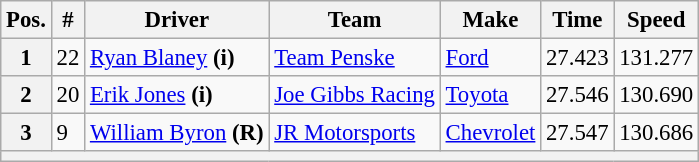<table class="wikitable" style="font-size:95%">
<tr>
<th>Pos.</th>
<th>#</th>
<th>Driver</th>
<th>Team</th>
<th>Make</th>
<th>Time</th>
<th>Speed</th>
</tr>
<tr>
<th>1</th>
<td>22</td>
<td><a href='#'>Ryan Blaney</a> <strong>(i)</strong></td>
<td><a href='#'>Team Penske</a></td>
<td><a href='#'>Ford</a></td>
<td>27.423</td>
<td>131.277</td>
</tr>
<tr>
<th>2</th>
<td>20</td>
<td><a href='#'>Erik Jones</a> <strong>(i)</strong></td>
<td><a href='#'>Joe Gibbs Racing</a></td>
<td><a href='#'>Toyota</a></td>
<td>27.546</td>
<td>130.690</td>
</tr>
<tr>
<th>3</th>
<td>9</td>
<td><a href='#'>William Byron</a> <strong>(R)</strong></td>
<td><a href='#'>JR Motorsports</a></td>
<td><a href='#'>Chevrolet</a></td>
<td>27.547</td>
<td>130.686</td>
</tr>
<tr>
<th colspan="7"></th>
</tr>
</table>
